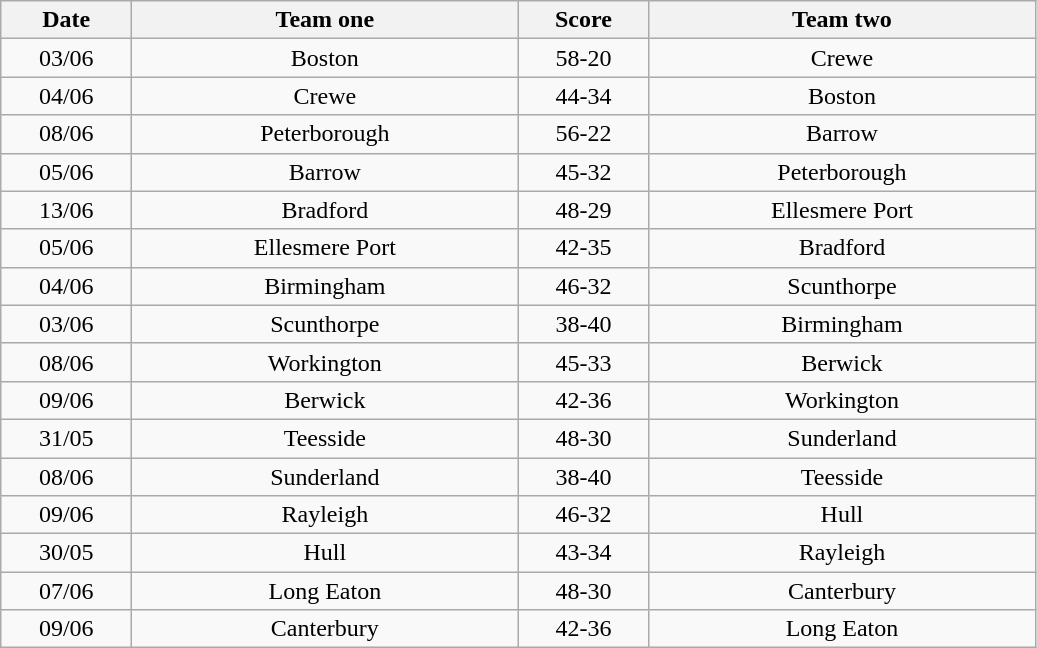<table class="wikitable" style="text-align: center">
<tr>
<th width=80>Date</th>
<th width=250>Team one</th>
<th width=80>Score</th>
<th width=250>Team two</th>
</tr>
<tr>
<td>03/06</td>
<td>Boston</td>
<td>58-20</td>
<td>Crewe</td>
</tr>
<tr>
<td>04/06</td>
<td>Crewe</td>
<td>44-34</td>
<td>Boston</td>
</tr>
<tr>
<td>08/06</td>
<td>Peterborough</td>
<td>56-22</td>
<td>Barrow</td>
</tr>
<tr>
<td>05/06</td>
<td>Barrow</td>
<td>45-32</td>
<td>Peterborough</td>
</tr>
<tr>
<td>13/06</td>
<td>Bradford</td>
<td>48-29</td>
<td>Ellesmere Port</td>
</tr>
<tr>
<td>05/06</td>
<td>Ellesmere Port</td>
<td>42-35</td>
<td>Bradford</td>
</tr>
<tr>
<td>04/06</td>
<td>Birmingham</td>
<td>46-32</td>
<td>Scunthorpe</td>
</tr>
<tr>
<td>03/06</td>
<td>Scunthorpe</td>
<td>38-40</td>
<td>Birmingham</td>
</tr>
<tr>
<td>08/06</td>
<td>Workington</td>
<td>45-33</td>
<td>Berwick</td>
</tr>
<tr>
<td>09/06</td>
<td>Berwick</td>
<td>42-36</td>
<td>Workington</td>
</tr>
<tr>
<td>31/05</td>
<td>Teesside</td>
<td>48-30</td>
<td>Sunderland</td>
</tr>
<tr>
<td>08/06</td>
<td>Sunderland</td>
<td>38-40</td>
<td>Teesside</td>
</tr>
<tr>
<td>09/06</td>
<td>Rayleigh</td>
<td>46-32</td>
<td>Hull</td>
</tr>
<tr>
<td>30/05</td>
<td>Hull</td>
<td>43-34</td>
<td>Rayleigh</td>
</tr>
<tr>
<td>07/06</td>
<td>Long Eaton</td>
<td>48-30</td>
<td>Canterbury</td>
</tr>
<tr>
<td>09/06</td>
<td>Canterbury</td>
<td>42-36</td>
<td>Long Eaton</td>
</tr>
</table>
